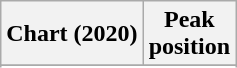<table class="wikitable sortable plainrowheaders" style="text-align:center">
<tr>
<th scope="col">Chart (2020)</th>
<th scope="col">Peak<br>position</th>
</tr>
<tr>
</tr>
<tr>
</tr>
<tr>
</tr>
<tr>
</tr>
<tr>
</tr>
</table>
